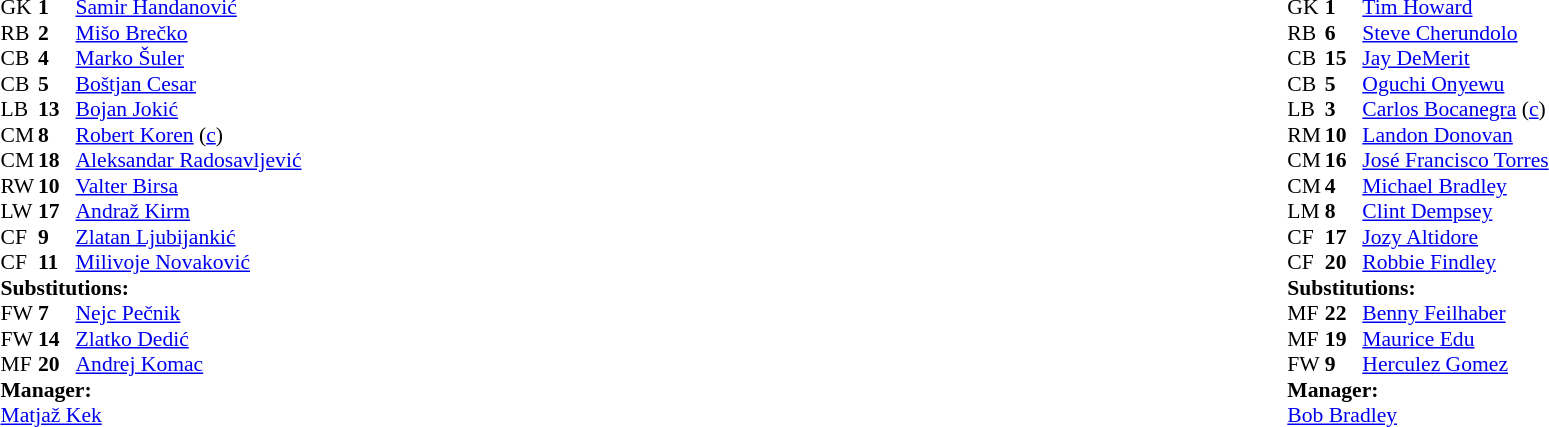<table width="100%">
<tr>
<td valign="top" width="40%"><br><table style="font-size: 90%" cellspacing="0" cellpadding="0">
<tr>
<th width="25"></th>
<th width="25"></th>
</tr>
<tr>
<td>GK</td>
<td><strong>1</strong></td>
<td><a href='#'>Samir Handanović</a></td>
</tr>
<tr>
<td>RB</td>
<td><strong>2</strong></td>
<td><a href='#'>Mišo Brečko</a></td>
</tr>
<tr>
<td>CB</td>
<td><strong>4</strong></td>
<td><a href='#'>Marko Šuler</a></td>
<td></td>
</tr>
<tr>
<td>CB</td>
<td><strong>5</strong></td>
<td><a href='#'>Boštjan Cesar</a></td>
<td></td>
</tr>
<tr>
<td>LB</td>
<td><strong>13</strong></td>
<td><a href='#'>Bojan Jokić</a></td>
<td></td>
</tr>
<tr>
<td>CM</td>
<td><strong>8</strong></td>
<td><a href='#'>Robert Koren</a> (<a href='#'>c</a>)</td>
</tr>
<tr>
<td>CM</td>
<td><strong>18</strong></td>
<td><a href='#'>Aleksandar Radosavljević</a></td>
</tr>
<tr>
<td>RW</td>
<td><strong>10</strong></td>
<td><a href='#'>Valter Birsa</a></td>
<td></td>
<td></td>
</tr>
<tr>
<td>LW</td>
<td><strong>17</strong></td>
<td><a href='#'>Andraž Kirm</a></td>
<td></td>
</tr>
<tr>
<td>CF</td>
<td><strong>9</strong></td>
<td><a href='#'>Zlatan Ljubijankić</a></td>
<td></td>
<td></td>
</tr>
<tr>
<td>CF</td>
<td><strong>11</strong></td>
<td><a href='#'>Milivoje Novaković</a></td>
</tr>
<tr>
<td colspan=4><strong>Substitutions:</strong></td>
</tr>
<tr>
<td>FW</td>
<td><strong>7</strong></td>
<td><a href='#'>Nejc Pečnik</a></td>
<td></td>
<td></td>
<td></td>
</tr>
<tr>
<td>FW</td>
<td><strong>14</strong></td>
<td><a href='#'>Zlatko Dedić</a></td>
<td></td>
<td></td>
</tr>
<tr>
<td>MF</td>
<td><strong>20</strong></td>
<td><a href='#'>Andrej Komac</a></td>
<td></td>
<td></td>
</tr>
<tr>
<td colspan=3><strong>Manager:</strong></td>
</tr>
<tr>
<td colspan=4><a href='#'>Matjaž Kek</a></td>
</tr>
</table>
</td>
<td valign="top"></td>
<td valign="top" width="50%"><br><table style="font-size: 90%" cellspacing="0" cellpadding="0" align="center">
<tr>
<th width=25></th>
<th width=25></th>
</tr>
<tr>
<td>GK</td>
<td><strong>1</strong></td>
<td><a href='#'>Tim Howard</a></td>
</tr>
<tr>
<td>RB</td>
<td><strong>6</strong></td>
<td><a href='#'>Steve Cherundolo</a></td>
</tr>
<tr>
<td>CB</td>
<td><strong>15</strong></td>
<td><a href='#'>Jay DeMerit</a></td>
</tr>
<tr>
<td>CB</td>
<td><strong>5</strong></td>
<td><a href='#'>Oguchi Onyewu</a></td>
<td></td>
<td></td>
</tr>
<tr>
<td>LB</td>
<td><strong>3</strong></td>
<td><a href='#'>Carlos Bocanegra</a> (<a href='#'>c</a>)</td>
</tr>
<tr>
<td>RM</td>
<td><strong>10</strong></td>
<td><a href='#'>Landon Donovan</a></td>
</tr>
<tr>
<td>CM</td>
<td><strong>16</strong></td>
<td><a href='#'>José Francisco Torres</a></td>
<td></td>
<td></td>
</tr>
<tr>
<td>CM</td>
<td><strong>4</strong></td>
<td><a href='#'>Michael Bradley</a></td>
</tr>
<tr>
<td>LM</td>
<td><strong>8</strong></td>
<td><a href='#'>Clint Dempsey</a></td>
</tr>
<tr>
<td>CF</td>
<td><strong>17</strong></td>
<td><a href='#'>Jozy Altidore</a></td>
</tr>
<tr>
<td>CF</td>
<td><strong>20</strong></td>
<td><a href='#'>Robbie Findley</a></td>
<td></td>
<td></td>
</tr>
<tr>
<td colspan=3><strong>Substitutions:</strong></td>
</tr>
<tr>
<td>MF</td>
<td><strong>22</strong></td>
<td><a href='#'>Benny Feilhaber</a></td>
<td></td>
<td></td>
</tr>
<tr>
<td>MF</td>
<td><strong>19</strong></td>
<td><a href='#'>Maurice Edu</a></td>
<td></td>
<td></td>
</tr>
<tr>
<td>FW</td>
<td><strong>9</strong></td>
<td><a href='#'>Herculez Gomez</a></td>
<td></td>
<td></td>
</tr>
<tr>
<td colspan=3><strong>Manager:</strong></td>
</tr>
<tr>
<td colspan=4><a href='#'>Bob Bradley</a></td>
</tr>
</table>
</td>
</tr>
</table>
